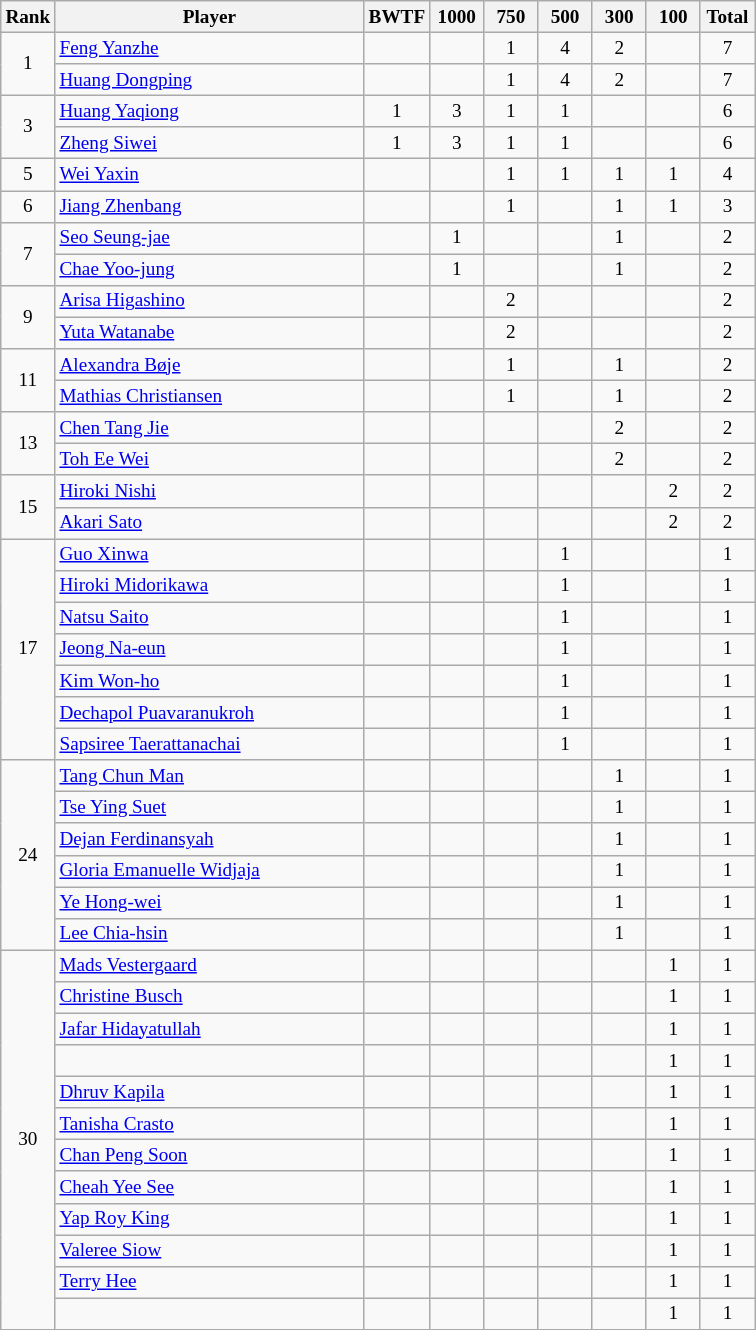<table class="wikitable" style="font-size:80%; text-align:center">
<tr>
<th width="30">Rank</th>
<th width="200">Player</th>
<th width="30">BWTF</th>
<th width="30">1000</th>
<th width="30">750</th>
<th width="30">500</th>
<th width="30">300</th>
<th width="30">100</th>
<th width="30">Total</th>
</tr>
<tr>
<td rowspan="2">1</td>
<td align="left"> <a href='#'>Feng Yanzhe</a></td>
<td></td>
<td></td>
<td>1</td>
<td>4</td>
<td>2</td>
<td></td>
<td>7</td>
</tr>
<tr>
<td align="left"> <a href='#'>Huang Dongping</a></td>
<td></td>
<td></td>
<td>1</td>
<td>4</td>
<td>2</td>
<td></td>
<td>7</td>
</tr>
<tr>
<td rowspan="2">3</td>
<td align="left"> <a href='#'>Huang Yaqiong</a></td>
<td>1</td>
<td>3</td>
<td>1</td>
<td>1</td>
<td></td>
<td></td>
<td>6</td>
</tr>
<tr>
<td align="left"> <a href='#'>Zheng Siwei</a></td>
<td>1</td>
<td>3</td>
<td>1</td>
<td>1</td>
<td></td>
<td></td>
<td>6</td>
</tr>
<tr>
<td>5</td>
<td align="left"> <a href='#'>Wei Yaxin</a></td>
<td></td>
<td></td>
<td>1</td>
<td>1</td>
<td>1</td>
<td>1</td>
<td>4</td>
</tr>
<tr>
<td>6</td>
<td align="left"> <a href='#'>Jiang Zhenbang</a></td>
<td></td>
<td></td>
<td>1</td>
<td></td>
<td>1</td>
<td>1</td>
<td>3</td>
</tr>
<tr>
<td rowspan="2">7</td>
<td align="left"> <a href='#'>Seo Seung-jae</a></td>
<td></td>
<td>1</td>
<td></td>
<td></td>
<td>1</td>
<td></td>
<td>2</td>
</tr>
<tr>
<td align="left"> <a href='#'>Chae Yoo-jung</a></td>
<td></td>
<td>1</td>
<td></td>
<td></td>
<td>1</td>
<td></td>
<td>2</td>
</tr>
<tr>
<td rowspan="2">9</td>
<td align="left"> <a href='#'>Arisa Higashino</a></td>
<td></td>
<td></td>
<td>2</td>
<td></td>
<td></td>
<td></td>
<td>2</td>
</tr>
<tr>
<td align="left"> <a href='#'>Yuta Watanabe</a></td>
<td></td>
<td></td>
<td>2</td>
<td></td>
<td></td>
<td></td>
<td>2</td>
</tr>
<tr>
<td rowspan="2">11</td>
<td align="left"> <a href='#'>Alexandra Bøje</a></td>
<td></td>
<td></td>
<td>1</td>
<td></td>
<td>1</td>
<td></td>
<td>2</td>
</tr>
<tr>
<td align="left"> <a href='#'>Mathias Christiansen</a></td>
<td></td>
<td></td>
<td>1</td>
<td></td>
<td>1</td>
<td></td>
<td>2</td>
</tr>
<tr>
<td rowspan="2">13</td>
<td align="left"> <a href='#'>Chen Tang Jie</a></td>
<td></td>
<td></td>
<td></td>
<td></td>
<td>2</td>
<td></td>
<td>2</td>
</tr>
<tr>
<td align="left"> <a href='#'>Toh Ee Wei</a></td>
<td></td>
<td></td>
<td></td>
<td></td>
<td>2</td>
<td></td>
<td>2</td>
</tr>
<tr>
<td rowspan="2">15</td>
<td align="left"> <a href='#'>Hiroki Nishi</a></td>
<td></td>
<td></td>
<td></td>
<td></td>
<td></td>
<td>2</td>
<td>2</td>
</tr>
<tr>
<td align="left"> <a href='#'>Akari Sato</a></td>
<td></td>
<td></td>
<td></td>
<td></td>
<td></td>
<td>2</td>
<td>2</td>
</tr>
<tr>
<td rowspan="7">17</td>
<td align="left"> <a href='#'>Guo Xinwa</a></td>
<td></td>
<td></td>
<td></td>
<td>1</td>
<td></td>
<td></td>
<td>1</td>
</tr>
<tr>
<td align="left"> <a href='#'>Hiroki Midorikawa</a></td>
<td></td>
<td></td>
<td></td>
<td>1</td>
<td></td>
<td></td>
<td>1</td>
</tr>
<tr>
<td align="left"> <a href='#'>Natsu Saito</a></td>
<td></td>
<td></td>
<td></td>
<td>1</td>
<td></td>
<td></td>
<td>1</td>
</tr>
<tr>
<td align="left"> <a href='#'>Jeong Na-eun</a></td>
<td></td>
<td></td>
<td></td>
<td>1</td>
<td></td>
<td></td>
<td>1</td>
</tr>
<tr>
<td align="left"> <a href='#'>Kim Won-ho</a></td>
<td></td>
<td></td>
<td></td>
<td>1</td>
<td></td>
<td></td>
<td>1</td>
</tr>
<tr>
<td align="left"> <a href='#'>Dechapol Puavaranukroh</a></td>
<td></td>
<td></td>
<td></td>
<td>1</td>
<td></td>
<td></td>
<td>1</td>
</tr>
<tr>
<td align="left"> <a href='#'>Sapsiree Taerattanachai</a></td>
<td></td>
<td></td>
<td></td>
<td>1</td>
<td></td>
<td></td>
<td>1</td>
</tr>
<tr>
<td rowspan="6">24</td>
<td align="left"> <a href='#'>Tang Chun Man</a></td>
<td></td>
<td></td>
<td></td>
<td></td>
<td>1</td>
<td></td>
<td>1</td>
</tr>
<tr>
<td align="left"> <a href='#'>Tse Ying Suet</a></td>
<td></td>
<td></td>
<td></td>
<td></td>
<td>1</td>
<td></td>
<td>1</td>
</tr>
<tr>
<td align="left"> <a href='#'>Dejan Ferdinansyah</a></td>
<td></td>
<td></td>
<td></td>
<td></td>
<td>1</td>
<td></td>
<td>1</td>
</tr>
<tr>
<td align="left"> <a href='#'>Gloria Emanuelle Widjaja</a></td>
<td></td>
<td></td>
<td></td>
<td></td>
<td>1</td>
<td></td>
<td>1</td>
</tr>
<tr>
<td align="left"> <a href='#'>Ye Hong-wei</a></td>
<td></td>
<td></td>
<td></td>
<td></td>
<td>1</td>
<td></td>
<td>1</td>
</tr>
<tr>
<td align="left"> <a href='#'>Lee Chia-hsin</a></td>
<td></td>
<td></td>
<td></td>
<td></td>
<td>1</td>
<td></td>
<td>1</td>
</tr>
<tr>
<td rowspan="12">30</td>
<td align="left"> <a href='#'>Mads Vestergaard</a></td>
<td></td>
<td></td>
<td></td>
<td></td>
<td></td>
<td>1</td>
<td>1</td>
</tr>
<tr>
<td align="left"> <a href='#'>Christine Busch</a></td>
<td></td>
<td></td>
<td></td>
<td></td>
<td></td>
<td>1</td>
<td>1</td>
</tr>
<tr>
<td align="left"> <a href='#'>Jafar Hidayatullah</a></td>
<td></td>
<td></td>
<td></td>
<td></td>
<td></td>
<td>1</td>
<td>1</td>
</tr>
<tr>
<td align="left"> </td>
<td></td>
<td></td>
<td></td>
<td></td>
<td></td>
<td>1</td>
<td>1</td>
</tr>
<tr>
<td align="left"> <a href='#'>Dhruv Kapila</a></td>
<td></td>
<td></td>
<td></td>
<td></td>
<td></td>
<td>1</td>
<td>1</td>
</tr>
<tr>
<td align="left"> <a href='#'>Tanisha Crasto</a></td>
<td></td>
<td></td>
<td></td>
<td></td>
<td></td>
<td>1</td>
<td>1</td>
</tr>
<tr>
<td align="left"> <a href='#'>Chan Peng Soon</a></td>
<td></td>
<td></td>
<td></td>
<td></td>
<td></td>
<td>1</td>
<td>1</td>
</tr>
<tr>
<td align="left"> <a href='#'>Cheah Yee See</a></td>
<td></td>
<td></td>
<td></td>
<td></td>
<td></td>
<td>1</td>
<td>1</td>
</tr>
<tr>
<td align="left"> <a href='#'>Yap Roy King</a></td>
<td></td>
<td></td>
<td></td>
<td></td>
<td></td>
<td>1</td>
<td>1</td>
</tr>
<tr>
<td align="left"> <a href='#'>Valeree Siow</a></td>
<td></td>
<td></td>
<td></td>
<td></td>
<td></td>
<td>1</td>
<td>1</td>
</tr>
<tr>
<td align="left"> <a href='#'>Terry Hee</a></td>
<td></td>
<td></td>
<td></td>
<td></td>
<td></td>
<td>1</td>
<td>1</td>
</tr>
<tr>
<td align="left"> </td>
<td></td>
<td></td>
<td></td>
<td></td>
<td></td>
<td>1</td>
<td>1</td>
</tr>
</table>
